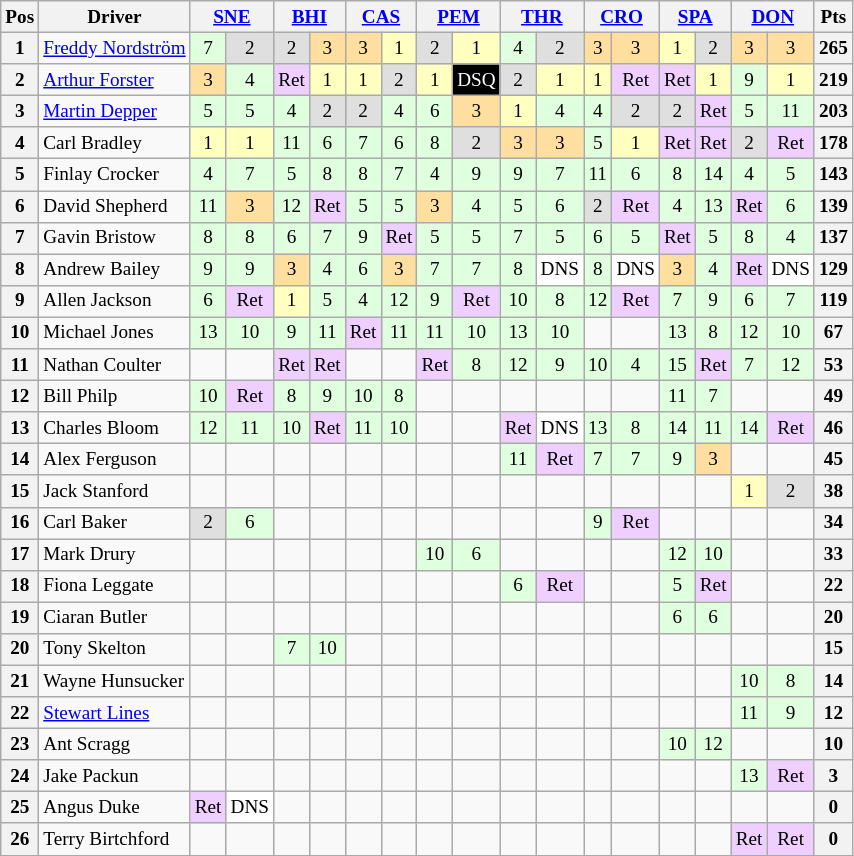<table class="wikitable" style="font-size: 80%; text-align: center;">
<tr valign="top">
<th valign="middle">Pos</th>
<th valign="middle">Driver</th>
<th colspan="2"><a href='#'>SNE</a></th>
<th colspan="2"><a href='#'>BHI</a></th>
<th colspan="2"><a href='#'>CAS</a></th>
<th colspan="2"><a href='#'>PEM</a></th>
<th colspan="2"><a href='#'>THR</a></th>
<th colspan="2"><a href='#'>CRO</a></th>
<th colspan="2"><a href='#'>SPA</a></th>
<th colspan="2"><a href='#'>DON</a></th>
<th valign=middle>Pts</th>
</tr>
<tr>
<th>1</th>
<td align=left><a href='#'>Freddy Nordström</a></td>
<td style="background:#dfffdf;">7</td>
<td style="background:#dfdfdf;">2</td>
<td style="background:#dfdfdf;">2</td>
<td style="background:#ffdf9f;">3</td>
<td style="background:#ffdf9f;">3</td>
<td style="background:#ffffbf;">1</td>
<td style="background:#dfdfdf;">2</td>
<td style="background:#ffffbf;">1</td>
<td style="background:#dfffdf;">4</td>
<td style="background:#dfdfdf;">2</td>
<td style="background:#ffdf9f;">3</td>
<td style="background:#ffdf9f;">3</td>
<td style="background:#ffffbf;">1</td>
<td style="background:#dfdfdf;">2</td>
<td style="background:#ffdf9f;">3</td>
<td style="background:#ffdf9f;">3</td>
<th>265</th>
</tr>
<tr>
<th>2</th>
<td align=left><a href='#'>Arthur Forster</a></td>
<td style="background:#ffdf9f;">3</td>
<td style="background:#dfffdf;">4</td>
<td style="background:#efcfff;">Ret</td>
<td style="background:#ffffbf;">1</td>
<td style="background:#ffffbf;">1</td>
<td style="background:#dfdfdf;">2</td>
<td style="background:#ffffbf;">1</td>
<td style="background-color:#000000; color:white">DSQ</td>
<td style="background:#dfdfdf;">2</td>
<td style="background:#ffffbf;">1</td>
<td style="background:#ffffbf;">1</td>
<td style="background:#efcfff;">Ret</td>
<td style="background:#efcfff;">Ret</td>
<td style="background:#ffffbf;">1</td>
<td style="background:#dfffdf;">9</td>
<td style="background:#ffffbf;">1</td>
<th>219</th>
</tr>
<tr>
<th>3</th>
<td align=left><a href='#'>Martin Depper</a></td>
<td style="background:#dfffdf;">5</td>
<td style="background:#dfffdf;">5</td>
<td style="background:#dfffdf;">4</td>
<td style="background:#dfdfdf;">2</td>
<td style="background:#dfdfdf;">2</td>
<td style="background:#dfffdf;">4</td>
<td style="background:#dfffdf;">6</td>
<td style="background:#ffdf9f;">3</td>
<td style="background:#ffffbf;">1</td>
<td style="background:#dfffdf;">4</td>
<td style="background:#dfffdf;">4</td>
<td style="background:#dfdfdf;">2</td>
<td style="background:#dfdfdf;">2</td>
<td style="background:#efcfff;">Ret</td>
<td style="background:#dfffdf;">5</td>
<td style="background:#dfffdf;">11</td>
<th>203</th>
</tr>
<tr>
<th>4</th>
<td align=left>Carl Bradley</td>
<td style="background:#ffffbf;">1</td>
<td style="background:#ffffbf;">1</td>
<td style="background:#dfffdf;">11</td>
<td style="background:#dfffdf;">6</td>
<td style="background:#dfffdf;">7</td>
<td style="background:#dfffdf;">6</td>
<td style="background:#dfffdf;">8</td>
<td style="background:#dfdfdf;">2</td>
<td style="background:#ffdf9f;">3</td>
<td style="background:#ffdf9f;">3</td>
<td style="background:#dfffdf;">5</td>
<td style="background:#ffffbf;">1</td>
<td style="background:#efcfff;">Ret</td>
<td style="background:#efcfff;">Ret</td>
<td style="background:#dfdfdf;">2</td>
<td style="background:#efcfff;">Ret</td>
<th>178</th>
</tr>
<tr>
<th>5</th>
<td align=left>Finlay Crocker</td>
<td style="background:#dfffdf;">4</td>
<td style="background:#dfffdf;">7</td>
<td style="background:#dfffdf;">5</td>
<td style="background:#dfffdf;">8</td>
<td style="background:#dfffdf;">8</td>
<td style="background:#dfffdf;">7</td>
<td style="background:#dfffdf;">4</td>
<td style="background:#dfffdf;">9</td>
<td style="background:#dfffdf;">9</td>
<td style="background:#dfffdf;">7</td>
<td style="background:#dfffdf;">11</td>
<td style="background:#dfffdf;">6</td>
<td style="background:#dfffdf;">8</td>
<td style="background:#dfffdf;">14</td>
<td style="background:#dfffdf;">4</td>
<td style="background:#dfffdf;">5</td>
<th>143</th>
</tr>
<tr>
<th>6</th>
<td align=left>David Shepherd</td>
<td style="background:#dfffdf;">11</td>
<td style="background:#ffdf9f;">3</td>
<td style="background:#dfffdf;">12</td>
<td style="background:#efcfff;">Ret</td>
<td style="background:#dfffdf;">5</td>
<td style="background:#dfffdf;">5</td>
<td style="background:#ffdf9f;">3</td>
<td style="background:#dfffdf;">4</td>
<td style="background:#dfffdf;">5</td>
<td style="background:#dfffdf;">6</td>
<td style="background:#dfdfdf;">2</td>
<td style="background:#efcfff;">Ret</td>
<td style="background:#dfffdf;">4</td>
<td style="background:#dfffdf;">13</td>
<td style="background:#efcfff;">Ret</td>
<td style="background:#dfffdf;">6</td>
<th>139</th>
</tr>
<tr>
<th>7</th>
<td align=left>Gavin Bristow</td>
<td style="background:#dfffdf;">8</td>
<td style="background:#dfffdf;">8</td>
<td style="background:#dfffdf;">6</td>
<td style="background:#dfffdf;">7</td>
<td style="background:#dfffdf;">9</td>
<td style="background:#efcfff;">Ret</td>
<td style="background:#dfffdf;">5</td>
<td style="background:#dfffdf;">5</td>
<td style="background:#dfffdf;">7</td>
<td style="background:#dfffdf;">5</td>
<td style="background:#dfffdf;">6</td>
<td style="background:#dfffdf;">5</td>
<td style="background:#efcfff;">Ret</td>
<td style="background:#dfffdf;">5</td>
<td style="background:#dfffdf;">8</td>
<td style="background:#dfffdf;">4</td>
<th>137</th>
</tr>
<tr>
<th>8</th>
<td align=left>Andrew Bailey</td>
<td style="background:#dfffdf;">9</td>
<td style="background:#dfffdf;">9</td>
<td style="background:#ffdf9f;">3</td>
<td style="background:#dfffdf;">4</td>
<td style="background:#dfffdf;">6</td>
<td style="background:#ffdf9f;">3</td>
<td style="background:#dfffdf;">7</td>
<td style="background:#dfffdf;">7</td>
<td style="background:#dfffdf;">8</td>
<td style="background:#ffffff;">DNS</td>
<td style="background:#dfffdf;">8</td>
<td style="background:#ffffff;">DNS</td>
<td style="background:#ffdf9f;">3</td>
<td style="background:#dfffdf;">4</td>
<td style="background:#efcfff;">Ret</td>
<td style="background:#ffffff;">DNS</td>
<th>129</th>
</tr>
<tr>
<th>9</th>
<td align=left>Allen Jackson</td>
<td style="background:#dfffdf;">6</td>
<td style="background:#efcfff;">Ret</td>
<td style="background:#ffffbf;">1</td>
<td style="background:#dfffdf;">5</td>
<td style="background:#dfffdf;">4</td>
<td style="background:#dfffdf;">12</td>
<td style="background:#dfffdf;">9</td>
<td style="background:#efcfff;">Ret</td>
<td style="background:#dfffdf;">10</td>
<td style="background:#dfffdf;">8</td>
<td style="background:#dfffdf;">12</td>
<td style="background:#efcfff;">Ret</td>
<td style="background:#dfffdf;">7</td>
<td style="background:#dfffdf;">9</td>
<td style="background:#dfffdf;">6</td>
<td style="background:#dfffdf;">7</td>
<th>119</th>
</tr>
<tr>
<th>10</th>
<td align=left>Michael Jones</td>
<td style="background:#dfffdf;">13</td>
<td style="background:#dfffdf;">10</td>
<td style="background:#dfffdf;">9</td>
<td style="background:#dfffdf;">11</td>
<td style="background:#efcfff;">Ret</td>
<td style="background:#dfffdf;">11</td>
<td style="background:#dfffdf;">11</td>
<td style="background:#dfffdf;">10</td>
<td style="background:#dfffdf;">13</td>
<td style="background:#dfffdf;">10</td>
<td></td>
<td></td>
<td style="background:#dfffdf;">13</td>
<td style="background:#dfffdf;">8</td>
<td style="background:#dfffdf;">12</td>
<td style="background:#dfffdf;">10</td>
<th>67</th>
</tr>
<tr>
<th>11</th>
<td align=left>Nathan Coulter</td>
<td></td>
<td></td>
<td style="background:#efcfff;">Ret</td>
<td style="background:#efcfff;">Ret</td>
<td></td>
<td></td>
<td style="background:#efcfff;">Ret</td>
<td style="background:#dfffdf;">8</td>
<td style="background:#dfffdf;">12</td>
<td style="background:#dfffdf;">9</td>
<td style="background:#dfffdf;">10</td>
<td style="background:#dfffdf;">4</td>
<td style="background:#dfffdf;">15</td>
<td style="background:#efcfff;">Ret</td>
<td style="background:#dfffdf;">7</td>
<td style="background:#dfffdf;">12</td>
<th>53</th>
</tr>
<tr>
<th>12</th>
<td align=left>Bill Philp</td>
<td style="background:#dfffdf;">10</td>
<td style="background:#efcfff;">Ret</td>
<td style="background:#dfffdf;">8</td>
<td style="background:#dfffdf;">9</td>
<td style="background:#dfffdf;">10</td>
<td style="background:#dfffdf;">8</td>
<td></td>
<td></td>
<td></td>
<td></td>
<td></td>
<td></td>
<td style="background:#dfffdf;">11</td>
<td style="background:#dfffdf;">7</td>
<td></td>
<td></td>
<th>49</th>
</tr>
<tr>
<th>13</th>
<td align=left>Charles Bloom</td>
<td style="background:#dfffdf;">12</td>
<td style="background:#dfffdf;">11</td>
<td style="background:#dfffdf;">10</td>
<td style="background:#efcfff;">Ret</td>
<td style="background:#dfffdf;">11</td>
<td style="background:#dfffdf;">10</td>
<td></td>
<td></td>
<td style="background:#efcfff;">Ret</td>
<td style="background:#ffffff;">DNS</td>
<td style="background:#dfffdf;">13</td>
<td style="background:#dfffdf;">8</td>
<td style="background:#dfffdf;">14</td>
<td style="background:#dfffdf;">11</td>
<td style="background:#dfffdf;">14</td>
<td style="background:#efcfff;">Ret</td>
<th>46</th>
</tr>
<tr>
<th>14</th>
<td align=left>Alex Ferguson</td>
<td></td>
<td></td>
<td></td>
<td></td>
<td></td>
<td></td>
<td></td>
<td></td>
<td style="background:#dfffdf;">11</td>
<td style="background:#efcfff;">Ret</td>
<td style="background:#dfffdf;">7</td>
<td style="background:#dfffdf;">7</td>
<td style="background:#dfffdf;">9</td>
<td style="background:#ffdf9f;">3</td>
<td></td>
<td></td>
<th>45</th>
</tr>
<tr>
<th>15</th>
<td align=left>Jack Stanford</td>
<td></td>
<td></td>
<td></td>
<td></td>
<td></td>
<td></td>
<td></td>
<td></td>
<td></td>
<td></td>
<td></td>
<td></td>
<td></td>
<td></td>
<td style="background:#ffffbf;">1</td>
<td style="background:#dfdfdf;">2</td>
<th>38</th>
</tr>
<tr>
<th>16</th>
<td align=left>Carl Baker</td>
<td style="background:#dfdfdf;">2</td>
<td style="background:#dfffdf;">6</td>
<td></td>
<td></td>
<td></td>
<td></td>
<td></td>
<td></td>
<td></td>
<td></td>
<td style="background:#dfffdf;">9</td>
<td style="background:#efcfff;">Ret</td>
<td></td>
<td></td>
<td></td>
<td></td>
<th>34</th>
</tr>
<tr>
<th>17</th>
<td align=left>Mark Drury</td>
<td></td>
<td></td>
<td></td>
<td></td>
<td></td>
<td></td>
<td style="background:#dfffdf;">10</td>
<td style="background:#dfffdf;">6</td>
<td></td>
<td></td>
<td></td>
<td></td>
<td style="background:#dfffdf;">12</td>
<td style="background:#dfffdf;">10</td>
<td></td>
<td></td>
<th>33</th>
</tr>
<tr>
<th>18</th>
<td align=left>Fiona Leggate</td>
<td></td>
<td></td>
<td></td>
<td></td>
<td></td>
<td></td>
<td></td>
<td></td>
<td style="background:#dfffdf;">6</td>
<td style="background:#efcfff;">Ret</td>
<td></td>
<td></td>
<td style="background:#dfffdf;">5</td>
<td style="background:#efcfff;">Ret</td>
<td></td>
<td></td>
<th>22</th>
</tr>
<tr>
<th>19</th>
<td align=left>Ciaran Butler</td>
<td></td>
<td></td>
<td></td>
<td></td>
<td></td>
<td></td>
<td></td>
<td></td>
<td></td>
<td></td>
<td></td>
<td></td>
<td style="background:#dfffdf;">6</td>
<td style="background:#dfffdf;">6</td>
<td></td>
<td></td>
<th>20</th>
</tr>
<tr>
<th>20</th>
<td align=left>Tony Skelton</td>
<td></td>
<td></td>
<td style="background:#dfffdf;">7</td>
<td style="background:#dfffdf;">10</td>
<td></td>
<td></td>
<td></td>
<td></td>
<td></td>
<td></td>
<td></td>
<td></td>
<td></td>
<td></td>
<td></td>
<td></td>
<th>15</th>
</tr>
<tr>
<th>21</th>
<td align=left>Wayne Hunsucker</td>
<td></td>
<td></td>
<td></td>
<td></td>
<td></td>
<td></td>
<td></td>
<td></td>
<td></td>
<td></td>
<td></td>
<td></td>
<td></td>
<td></td>
<td style="background:#dfffdf;">10</td>
<td style="background:#dfffdf;">8</td>
<th>14</th>
</tr>
<tr>
<th>22</th>
<td align=left><a href='#'>Stewart Lines</a></td>
<td></td>
<td></td>
<td></td>
<td></td>
<td></td>
<td></td>
<td></td>
<td></td>
<td></td>
<td></td>
<td></td>
<td></td>
<td></td>
<td></td>
<td style="background:#dfffdf;">11</td>
<td style="background:#dfffdf;">9</td>
<th>12</th>
</tr>
<tr>
<th>23</th>
<td align=left>Ant Scragg</td>
<td></td>
<td></td>
<td></td>
<td></td>
<td></td>
<td></td>
<td></td>
<td></td>
<td></td>
<td></td>
<td></td>
<td></td>
<td style="background:#dfffdf;">10</td>
<td style="background:#dfffdf;">12</td>
<td></td>
<td></td>
<th>10</th>
</tr>
<tr>
<th>24</th>
<td align=left>Jake Packun</td>
<td></td>
<td></td>
<td></td>
<td></td>
<td></td>
<td></td>
<td></td>
<td></td>
<td></td>
<td></td>
<td></td>
<td></td>
<td></td>
<td></td>
<td style="background:#dfffdf;">13</td>
<td style="background:#efcfff;">Ret</td>
<th>3</th>
</tr>
<tr>
<th>25</th>
<td align=left>Angus Duke</td>
<td style="background:#efcfff;">Ret</td>
<td style="background:#ffffff;">DNS</td>
<td></td>
<td></td>
<td></td>
<td></td>
<td></td>
<td></td>
<td></td>
<td></td>
<td></td>
<td></td>
<td></td>
<td></td>
<td></td>
<td></td>
<th>0</th>
</tr>
<tr>
<th>26</th>
<td align=left>Terry Birtchford</td>
<td></td>
<td></td>
<td></td>
<td></td>
<td></td>
<td></td>
<td></td>
<td></td>
<td></td>
<td></td>
<td></td>
<td></td>
<td></td>
<td></td>
<td style="background:#efcfff;">Ret</td>
<td style="background:#efcfff;">Ret</td>
<th>0</th>
</tr>
<tr>
</tr>
</table>
